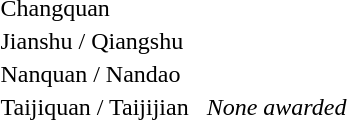<table>
<tr>
<td>Changquan</td>
<td></td>
<td></td>
<td></td>
</tr>
<tr>
<td>Jianshu / Qiangshu</td>
<td></td>
<td></td>
<td></td>
</tr>
<tr>
<td>Nanquan / Nandao</td>
<td></td>
<td></td>
<td></td>
</tr>
<tr>
<td>Taijiquan / Taijijian</td>
<td></td>
<td></td>
<td><em>None awarded</em></td>
</tr>
</table>
